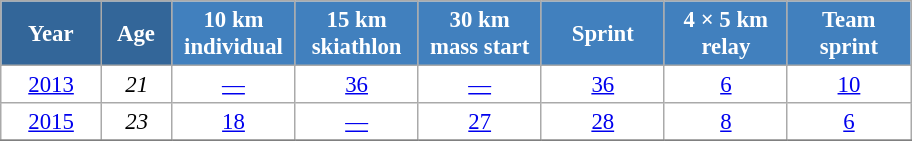<table class="wikitable" style="font-size:95%; text-align:center; border:grey solid 1px; border-collapse:collapse; background:#ffffff;">
<tr>
<th style="background-color:#369; color:white; width:60px;"> Year </th>
<th style="background-color:#369; color:white; width:40px;"> Age </th>
<th style="background-color:#4180be; color:white; width:75px;"> 10 km <br> individual </th>
<th style="background-color:#4180be; color:white; width:75px;"> 15 km <br> skiathlon </th>
<th style="background-color:#4180be; color:white; width:75px;"> 30 km <br> mass start </th>
<th style="background-color:#4180be; color:white; width:75px;"> Sprint </th>
<th style="background-color:#4180be; color:white; width:75px;"> 4 × 5 km <br> relay </th>
<th style="background-color:#4180be; color:white; width:75px;"> Team <br> sprint </th>
</tr>
<tr>
<td><a href='#'>2013</a></td>
<td><em>21</em></td>
<td><a href='#'>—</a></td>
<td><a href='#'>36</a></td>
<td><a href='#'>—</a></td>
<td><a href='#'>36</a></td>
<td><a href='#'>6</a></td>
<td><a href='#'>10</a></td>
</tr>
<tr>
<td><a href='#'>2015</a></td>
<td><em>23</em></td>
<td><a href='#'>18</a></td>
<td><a href='#'>—</a></td>
<td><a href='#'>27</a></td>
<td><a href='#'>28</a></td>
<td><a href='#'>8</a></td>
<td><a href='#'>6</a></td>
</tr>
<tr>
</tr>
</table>
